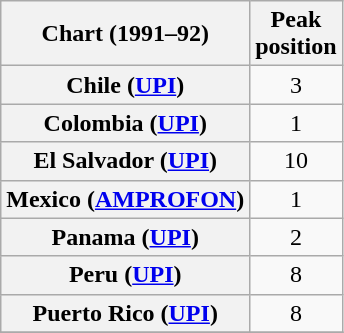<table class="wikitable plainrowheaders sortable" style="text-align:center">
<tr>
<th scope="col">Chart (1991–92)</th>
<th scope="col">Peak<br>position</th>
</tr>
<tr>
<th scope="row">Chile (<a href='#'>UPI</a>)</th>
<td>3</td>
</tr>
<tr>
<th scope="row">Colombia (<a href='#'>UPI</a>)</th>
<td>1</td>
</tr>
<tr>
<th scope="row">El Salvador (<a href='#'>UPI</a>)</th>
<td>10</td>
</tr>
<tr>
<th scope="row">Mexico (<a href='#'>AMPROFON</a>)</th>
<td>1</td>
</tr>
<tr>
<th scope="row">Panama (<a href='#'>UPI</a>)</th>
<td>2</td>
</tr>
<tr>
<th scope="row">Peru (<a href='#'>UPI</a>)</th>
<td>8</td>
</tr>
<tr>
<th scope="row">Puerto Rico (<a href='#'>UPI</a>)</th>
<td>8</td>
</tr>
<tr>
</tr>
</table>
